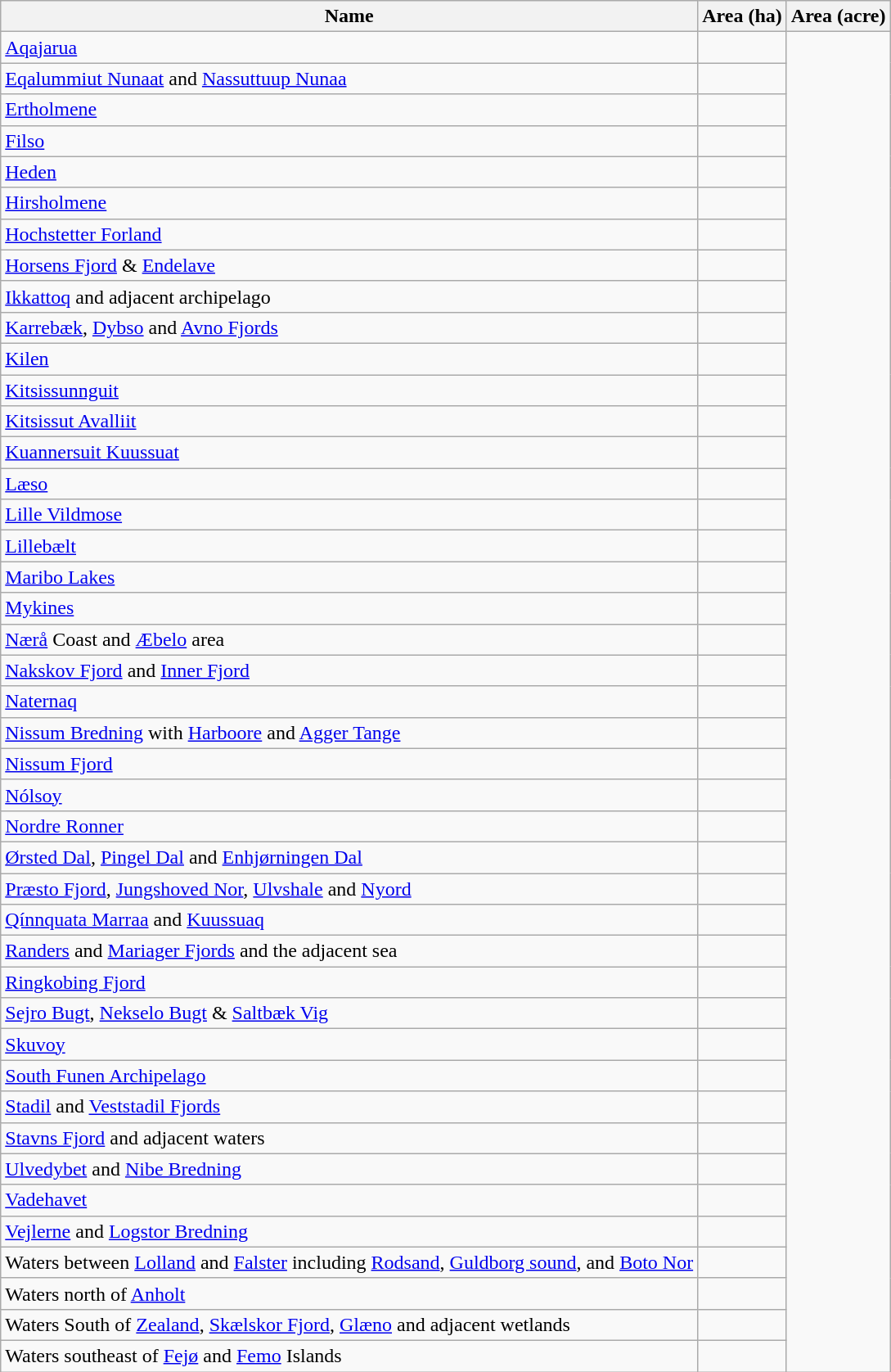<table class="wikitable">
<tr>
<th scope="col" align=left>Name</th>
<th scope="col">Area (ha)</th>
<th scope="col">Area (acre)</th>
</tr>
<tr ---->
<td><a href='#'>Aqajarua</a></td>
<td></td>
</tr>
<tr ---->
<td><a href='#'>Eqalummiut Nunaat</a> and <a href='#'>Nassuttuup Nunaa</a></td>
<td></td>
</tr>
<tr ---->
<td><a href='#'>Ertholmene</a></td>
<td></td>
</tr>
<tr ---->
<td><a href='#'>Filso</a></td>
<td></td>
</tr>
<tr ---->
<td><a href='#'>Heden</a></td>
<td></td>
</tr>
<tr ---->
<td><a href='#'>Hirsholmene</a></td>
<td></td>
</tr>
<tr ---->
<td><a href='#'>Hochstetter Forland</a></td>
<td></td>
</tr>
<tr ---->
<td><a href='#'>Horsens Fjord</a> & <a href='#'>Endelave</a></td>
<td></td>
</tr>
<tr ---->
<td><a href='#'>Ikkattoq</a> and adjacent archipelago</td>
<td></td>
</tr>
<tr ---->
<td><a href='#'>Karrebæk</a>, <a href='#'>Dybso</a> and <a href='#'>Avno Fjords</a></td>
<td></td>
</tr>
<tr ---->
<td><a href='#'>Kilen</a></td>
<td></td>
</tr>
<tr ---->
<td><a href='#'>Kitsissunnguit</a></td>
<td></td>
</tr>
<tr ---->
<td><a href='#'>Kitsissut Avalliit</a></td>
<td></td>
</tr>
<tr ---->
<td><a href='#'>Kuannersuit Kuussuat</a></td>
<td></td>
</tr>
<tr ---->
<td><a href='#'>Læso</a></td>
<td></td>
</tr>
<tr ---->
<td><a href='#'>Lille Vildmose</a></td>
<td></td>
</tr>
<tr ---->
<td><a href='#'>Lillebælt</a></td>
<td></td>
</tr>
<tr ---->
<td><a href='#'>Maribo Lakes</a></td>
<td></td>
</tr>
<tr ---->
<td><a href='#'>Mykines</a></td>
<td></td>
</tr>
<tr ---->
<td><a href='#'>Nærå</a> Coast and <a href='#'>Æbelo</a> area</td>
<td></td>
</tr>
<tr ---->
<td><a href='#'>Nakskov Fjord</a> and <a href='#'>Inner Fjord</a></td>
<td></td>
</tr>
<tr ---->
<td><a href='#'>Naternaq</a></td>
<td></td>
</tr>
<tr ---->
<td><a href='#'>Nissum Bredning</a> with <a href='#'>Harboore</a> and <a href='#'>Agger Tange</a></td>
<td></td>
</tr>
<tr ---->
<td><a href='#'>Nissum Fjord</a></td>
<td></td>
</tr>
<tr ---->
<td><a href='#'>Nólsoy</a></td>
<td></td>
</tr>
<tr ---->
<td><a href='#'>Nordre Ronner</a></td>
<td></td>
</tr>
<tr ---->
<td><a href='#'>Ørsted Dal</a>, <a href='#'>Pingel Dal</a> and <a href='#'>Enhjørningen Dal</a></td>
<td></td>
</tr>
<tr ---->
<td><a href='#'>Præsto Fjord</a>, <a href='#'>Jungshoved Nor</a>, <a href='#'>Ulvshale</a> and <a href='#'>Nyord</a></td>
<td></td>
</tr>
<tr ---->
<td><a href='#'>Qínnquata Marraa</a> and <a href='#'>Kuussuaq</a></td>
<td></td>
</tr>
<tr ---->
<td><a href='#'>Randers</a> and <a href='#'>Mariager Fjords</a> and the adjacent sea</td>
<td></td>
</tr>
<tr ---->
<td><a href='#'>Ringkobing Fjord</a></td>
<td></td>
</tr>
<tr ---->
<td><a href='#'>Sejro Bugt</a>, <a href='#'>Nekselo Bugt</a> & <a href='#'>Saltbæk Vig</a></td>
<td></td>
</tr>
<tr ---->
<td><a href='#'>Skuvoy</a></td>
<td></td>
</tr>
<tr ---->
<td><a href='#'>South Funen Archipelago</a></td>
<td></td>
</tr>
<tr ---->
<td><a href='#'>Stadil</a> and <a href='#'>Veststadil Fjords</a></td>
<td></td>
</tr>
<tr ---->
<td><a href='#'>Stavns Fjord</a> and adjacent waters</td>
<td></td>
</tr>
<tr ---->
<td><a href='#'>Ulvedybet</a> and <a href='#'>Nibe Bredning</a></td>
<td></td>
</tr>
<tr ---->
<td><a href='#'>Vadehavet</a></td>
<td></td>
</tr>
<tr ---->
<td><a href='#'>Vejlerne</a> and <a href='#'>Logstor Bredning</a></td>
<td></td>
</tr>
<tr ---->
<td>Waters between <a href='#'>Lolland</a> and <a href='#'>Falster</a> including <a href='#'>Rodsand</a>, <a href='#'>Guldborg sound</a>, and <a href='#'>Boto Nor</a></td>
<td></td>
</tr>
<tr ---->
<td>Waters north of <a href='#'>Anholt</a></td>
<td></td>
</tr>
<tr ---->
<td>Waters South of <a href='#'>Zealand</a>, <a href='#'>Skælskor Fjord</a>, <a href='#'>Glæno</a> and adjacent wetlands</td>
<td></td>
</tr>
<tr ---->
<td>Waters southeast of <a href='#'>Fejø</a> and <a href='#'>Femo</a> Islands</td>
<td></td>
</tr>
</table>
